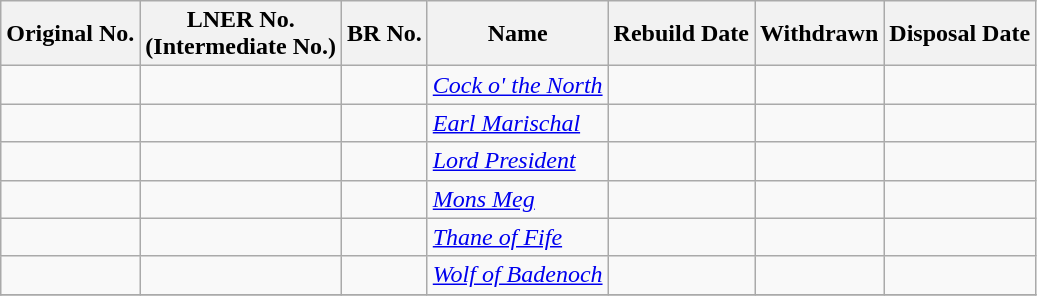<table class="wikitable sortable">
<tr>
<th>Original No.</th>
<th>LNER No. <br>(Intermediate No.)</th>
<th>BR No.</th>
<th>Name</th>
<th>Rebuild Date</th>
<th>Withdrawn</th>
<th>Disposal Date</th>
</tr>
<tr>
<td></td>
<td></td>
<td></td>
<td><em><a href='#'>Cock o' the North</a></em></td>
<td></td>
<td></td>
<td></td>
</tr>
<tr>
<td></td>
<td></td>
<td></td>
<td><em><a href='#'>Earl Marischal</a></em></td>
<td></td>
<td></td>
<td></td>
</tr>
<tr>
<td></td>
<td></td>
<td></td>
<td><em><a href='#'>Lord President</a></em></td>
<td></td>
<td></td>
<td></td>
</tr>
<tr>
<td></td>
<td></td>
<td></td>
<td><em><a href='#'>Mons Meg</a></em></td>
<td></td>
<td></td>
<td></td>
</tr>
<tr>
<td></td>
<td></td>
<td></td>
<td><em><a href='#'>Thane of Fife</a></em></td>
<td></td>
<td></td>
<td></td>
</tr>
<tr>
<td></td>
<td></td>
<td></td>
<td><em><a href='#'>Wolf of Badenoch</a></em></td>
<td></td>
<td></td>
<td></td>
</tr>
<tr>
</tr>
</table>
